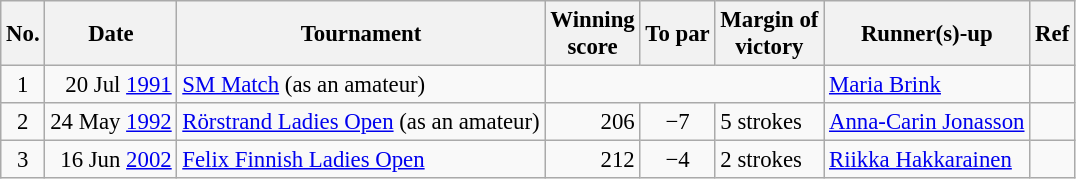<table class="wikitable" style="font-size:95%;">
<tr>
<th>No.</th>
<th>Date</th>
<th>Tournament</th>
<th>Winning<br>score</th>
<th>To par</th>
<th>Margin of<br>victory</th>
<th>Runner(s)-up</th>
<th>Ref</th>
</tr>
<tr>
<td align=center>1</td>
<td align=right>20 Jul <a href='#'>1991</a></td>
<td><a href='#'>SM Match</a> (as an amateur)</td>
<td colspan=3></td>
<td> <a href='#'>Maria Brink</a></td>
<td></td>
</tr>
<tr>
<td align=center>2</td>
<td align=right>24 May <a href='#'>1992</a></td>
<td><a href='#'>Rörstrand Ladies Open</a> (as an amateur)</td>
<td align=right>206</td>
<td align=center>−7</td>
<td>5 strokes</td>
<td> <a href='#'>Anna-Carin Jonasson</a></td>
<td></td>
</tr>
<tr>
<td align=center>3</td>
<td align=right>16 Jun <a href='#'>2002</a></td>
<td><a href='#'>Felix Finnish Ladies Open</a></td>
<td align=right>212</td>
<td align=center>−4</td>
<td>2 strokes</td>
<td> <a href='#'>Riikka Hakkarainen</a></td>
<td></td>
</tr>
</table>
